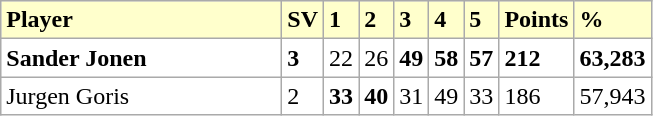<table class="wikitable">
<tr bgcolor="#ffffcc">
<td width=180><strong>Player</strong></td>
<td><strong>SV</strong></td>
<td><strong>1</strong></td>
<td><strong>2</strong></td>
<td><strong>3</strong></td>
<td><strong>4</strong></td>
<td><strong>5</strong></td>
<td><strong>Points</strong></td>
<td><strong>%</strong></td>
</tr>
<tr bgcolor="FFFFFF">
<td> <strong>Sander Jonen</strong></td>
<td><strong>3</strong></td>
<td>22</td>
<td>26</td>
<td><strong>49</strong></td>
<td><strong>58</strong></td>
<td><strong>57</strong></td>
<td><strong>212</strong></td>
<td><strong>63,283</strong></td>
</tr>
<tr bgcolor="FFFFFF">
<td> Jurgen Goris</td>
<td>2</td>
<td><strong>33</strong></td>
<td><strong>40</strong></td>
<td>31</td>
<td>49</td>
<td>33</td>
<td>186</td>
<td>57,943</td>
</tr>
</table>
